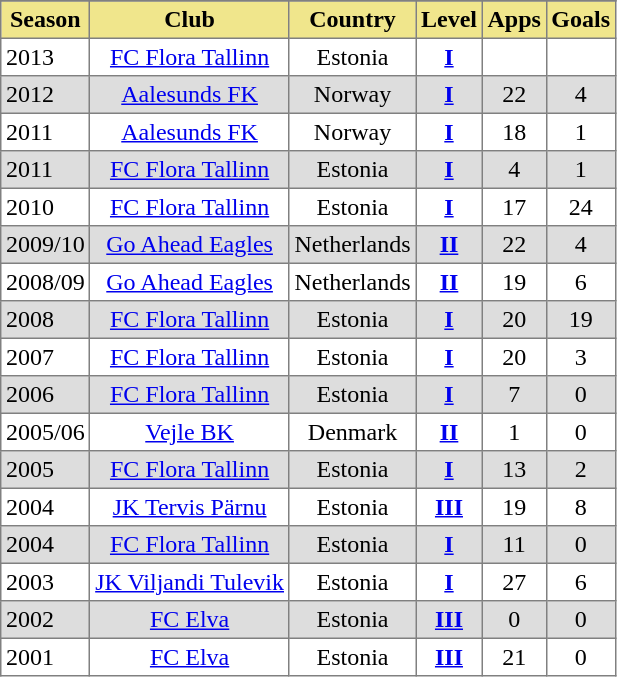<table border=1 cellpadding=3 style="border-collapse: collapse;">
<tr align=center style=background:#efefefe>
</tr>
<tr ---- bgcolor="#F0E68C" align="center">
<th>Season</th>
<th>Club</th>
<th>Country</th>
<th>Level</th>
<th>Apps</th>
<th>Goals</th>
</tr>
<tr>
<td>2013</td>
<td align=center><a href='#'>FC Flora Tallinn</a></td>
<td align=center>Estonia</td>
<td align=center><strong><a href='#'>I</a></strong></td>
<td align=center></td>
<td align=center></td>
</tr>
<tr bgcolor=#dddddd>
<td>2012</td>
<td align=center><a href='#'>Aalesunds FK</a></td>
<td align=center>Norway</td>
<td align=center><strong><a href='#'>I</a></strong></td>
<td align=center>22</td>
<td align=center>4</td>
</tr>
<tr>
<td>2011</td>
<td align=center><a href='#'>Aalesunds FK</a></td>
<td align=center>Norway</td>
<td align=center><strong><a href='#'>I</a></strong></td>
<td align=center>18</td>
<td align=center>1</td>
</tr>
<tr bgcolor=#dddddd>
<td>2011</td>
<td align=center><a href='#'>FC Flora Tallinn</a></td>
<td align=center>Estonia</td>
<td align=center><strong><a href='#'>I</a></strong></td>
<td align=center>4</td>
<td align=center>1</td>
</tr>
<tr>
<td>2010</td>
<td align=center><a href='#'>FC Flora Tallinn</a></td>
<td align=center>Estonia</td>
<td align=center><strong><a href='#'>I</a></strong></td>
<td align=center>17</td>
<td align=center>24</td>
</tr>
<tr bgcolor=#dddddd>
<td>2009/10</td>
<td align=center><a href='#'>Go Ahead Eagles</a></td>
<td align=center>Netherlands</td>
<td align=center><strong><a href='#'>II</a></strong></td>
<td align=center>22</td>
<td align=center>4</td>
</tr>
<tr>
<td>2008/09</td>
<td align=center><a href='#'>Go Ahead Eagles</a></td>
<td align=center>Netherlands</td>
<td align=center><strong><a href='#'>II</a></strong></td>
<td align=center>19</td>
<td align=center>6</td>
</tr>
<tr bgcolor=#dddddd>
<td>2008</td>
<td align=center><a href='#'>FC Flora Tallinn</a></td>
<td align=center>Estonia</td>
<td align=center><strong><a href='#'>I</a></strong></td>
<td align=center>20</td>
<td align=center>19</td>
</tr>
<tr>
<td>2007</td>
<td align=center><a href='#'>FC Flora Tallinn</a></td>
<td align=center>Estonia</td>
<td align=center><strong><a href='#'>I</a></strong></td>
<td align=center>20</td>
<td align=center>3</td>
</tr>
<tr bgcolor=#dddddd>
<td>2006</td>
<td align=center><a href='#'>FC Flora Tallinn</a></td>
<td align=center>Estonia</td>
<td align=center><strong><a href='#'>I</a></strong></td>
<td align=center>7</td>
<td align=center>0</td>
</tr>
<tr>
<td>2005/06</td>
<td align=center><a href='#'>Vejle BK</a></td>
<td align=center>Denmark</td>
<td align=center><strong><a href='#'>II</a></strong></td>
<td align=center>1</td>
<td align=center>0</td>
</tr>
<tr bgcolor=#dddddd>
<td>2005</td>
<td align=center><a href='#'>FC Flora Tallinn</a></td>
<td align=center>Estonia</td>
<td align=center><strong><a href='#'>I</a></strong></td>
<td align=center>13</td>
<td align=center>2</td>
</tr>
<tr>
<td>2004</td>
<td align=center><a href='#'>JK Tervis Pärnu</a></td>
<td align=center>Estonia</td>
<td align=center><strong><a href='#'>III</a></strong></td>
<td align=center>19</td>
<td align=center>8</td>
</tr>
<tr bgcolor=#dddddd>
<td>2004</td>
<td align=center><a href='#'>FC Flora Tallinn</a></td>
<td align=center>Estonia</td>
<td align=center><strong><a href='#'>I</a></strong></td>
<td align=center>11</td>
<td align=center>0</td>
</tr>
<tr>
<td>2003</td>
<td align=center><a href='#'>JK Viljandi Tulevik</a></td>
<td align=center>Estonia</td>
<td align=center><strong><a href='#'>I</a></strong></td>
<td align=center>27</td>
<td align=center>6</td>
</tr>
<tr bgcolor=#dddddd>
<td>2002</td>
<td align=center><a href='#'>FC Elva</a></td>
<td align=center>Estonia</td>
<td align=center><strong><a href='#'>III</a></strong></td>
<td align=center>0</td>
<td align=center>0</td>
</tr>
<tr>
<td>2001</td>
<td align=center><a href='#'>FC Elva</a></td>
<td align=center>Estonia</td>
<td align=center><strong><a href='#'>III</a></strong></td>
<td align=center>21</td>
<td align=center>0</td>
</tr>
</table>
